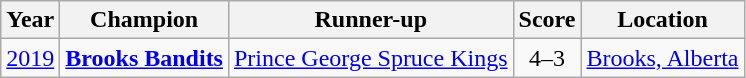<table class="wikitable">
<tr>
<th>Year</th>
<th>Champion</th>
<th>Runner-up</th>
<th>Score</th>
<th>Location</th>
</tr>
<tr>
<td><a href='#'>2019</a></td>
<td><strong><a href='#'>Brooks Bandits</a></strong></td>
<td><a href='#'>Prince George Spruce Kings</a></td>
<td align=center>4–3</td>
<td><a href='#'>Brooks, Alberta</a></td>
</tr>
</table>
